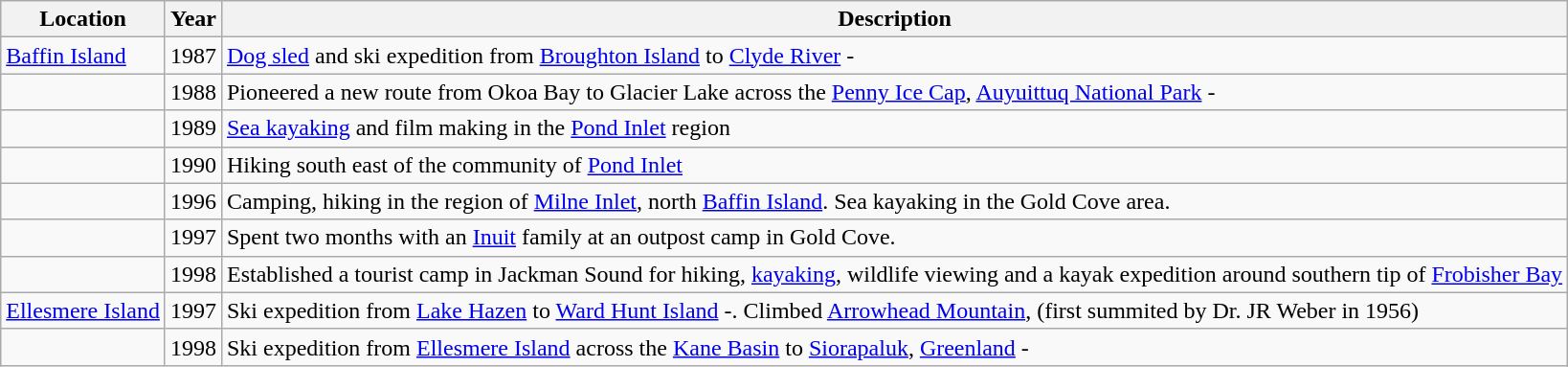<table class="wikitable">
<tr>
<th>Location</th>
<th>Year</th>
<th>Description</th>
</tr>
<tr>
<td><a href='#'>Baffin Island</a></td>
<td>1987</td>
<td align="left"><a href='#'>Dog sled</a> and ski expedition from <a href='#'>Broughton Island</a> to <a href='#'>Clyde River</a> - </td>
</tr>
<tr>
<td></td>
<td>1988</td>
<td align="left">Pioneered a new route from Okoa Bay to Glacier Lake across the <a href='#'>Penny Ice Cap</a>, <a href='#'>Auyuittuq National Park</a> - </td>
</tr>
<tr>
<td></td>
<td>1989</td>
<td align="left"><a href='#'>Sea kayaking</a> and film making in the <a href='#'>Pond Inlet</a> region</td>
</tr>
<tr>
<td></td>
<td>1990</td>
<td align="left">Hiking south east of the community of  <a href='#'>Pond Inlet</a></td>
</tr>
<tr>
<td></td>
<td>1996</td>
<td align="left">Camping, hiking in the region of <a href='#'>Milne Inlet</a>, north <a href='#'>Baffin Island</a>. Sea kayaking in the Gold Cove area.</td>
</tr>
<tr>
<td></td>
<td>1997</td>
<td align="left">Spent two months with an <a href='#'>Inuit</a> family at an outpost camp in Gold Cove.</td>
</tr>
<tr>
<td></td>
<td>1998</td>
<td align="left">Established a tourist camp in Jackman Sound for hiking, <a href='#'>kayaking</a>, wildlife viewing and a kayak expedition around southern tip of <a href='#'>Frobisher Bay</a></td>
</tr>
<tr>
<td><a href='#'>Ellesmere Island</a></td>
<td>1997</td>
<td align="left">Ski expedition from <a href='#'>Lake Hazen</a> to <a href='#'>Ward Hunt Island</a> -. Climbed <a href='#'>Arrowhead Mountain</a>,  (first summited by Dr. JR Weber in 1956)</td>
</tr>
<tr>
<td></td>
<td>1998</td>
<td align="left">Ski expedition from <a href='#'>Ellesmere Island</a> across the <a href='#'>Kane Basin</a> to <a href='#'>Siorapaluk</a>, <a href='#'>Greenland</a> - </td>
</tr>
</table>
